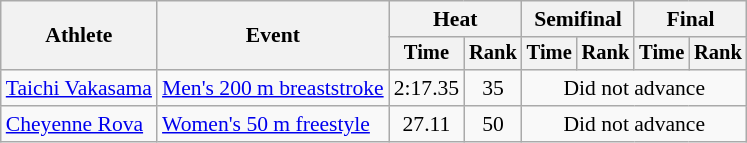<table class=wikitable style="font-size:90%">
<tr>
<th rowspan="2">Athlete</th>
<th rowspan="2">Event</th>
<th colspan="2">Heat</th>
<th colspan="2">Semifinal</th>
<th colspan="2">Final</th>
</tr>
<tr style="font-size:95%">
<th>Time</th>
<th>Rank</th>
<th>Time</th>
<th>Rank</th>
<th>Time</th>
<th>Rank</th>
</tr>
<tr align=center>
<td align=left><a href='#'>Taichi Vakasama</a></td>
<td align=left><a href='#'>Men's 200 m breaststroke</a></td>
<td>2:17.35</td>
<td>35</td>
<td colspan="4">Did not advance</td>
</tr>
<tr align=center>
<td align=left><a href='#'>Cheyenne Rova</a></td>
<td align=left><a href='#'>Women's 50 m freestyle</a></td>
<td>27.11</td>
<td>50</td>
<td colspan="4">Did not advance</td>
</tr>
</table>
